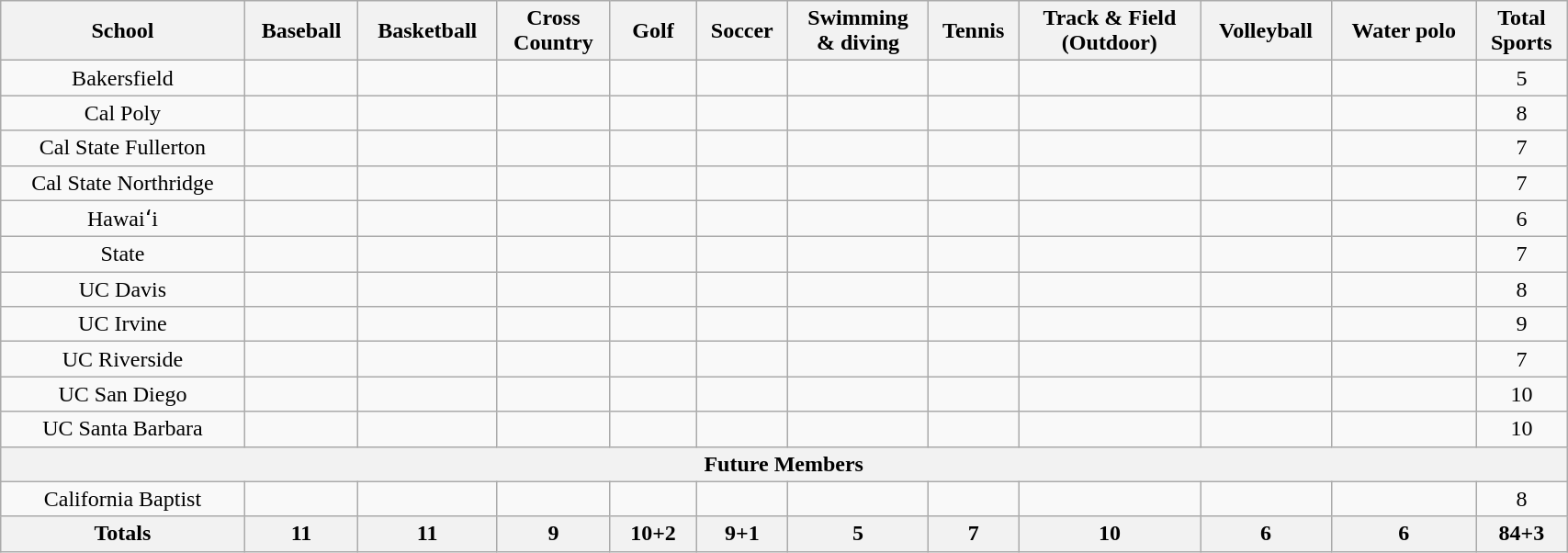<table class="wikitable" style="text-align:center; width:90%">
<tr>
<th>School</th>
<th>Baseball</th>
<th>Basketball</th>
<th>Cross<br>Country</th>
<th style="width:55px;">Golf</th>
<th>Soccer</th>
<th>Swimming<br>& diving</th>
<th>Tennis</th>
<th>Track & Field<br>(Outdoor)</th>
<th>Volleyball</th>
<th>Water polo</th>
<th>Total<br> Sports</th>
</tr>
<tr>
<td>Bakersfield</td>
<td></td>
<td></td>
<td></td>
<td></td>
<td></td>
<td></td>
<td></td>
<td></td>
<td></td>
<td></td>
<td>5</td>
</tr>
<tr>
<td>Cal Poly</td>
<td></td>
<td></td>
<td></td>
<td></td>
<td></td>
<td></td>
<td></td>
<td></td>
<td></td>
<td></td>
<td>8</td>
</tr>
<tr>
<td>Cal State Fullerton</td>
<td></td>
<td></td>
<td></td>
<td></td>
<td></td>
<td></td>
<td></td>
<td></td>
<td></td>
<td></td>
<td>7</td>
</tr>
<tr>
<td>Cal State Northridge</td>
<td></td>
<td></td>
<td></td>
<td></td>
<td></td>
<td></td>
<td></td>
<td></td>
<td></td>
<td></td>
<td>7</td>
</tr>
<tr>
<td>Hawaiʻi</td>
<td></td>
<td></td>
<td></td>
<td></td>
<td></td>
<td></td>
<td></td>
<td></td>
<td></td>
<td></td>
<td>6</td>
</tr>
<tr>
<td> State</td>
<td></td>
<td></td>
<td></td>
<td></td>
<td></td>
<td></td>
<td></td>
<td></td>
<td></td>
<td></td>
<td>7</td>
</tr>
<tr>
<td>UC Davis</td>
<td></td>
<td></td>
<td></td>
<td></td>
<td></td>
<td></td>
<td></td>
<td></td>
<td></td>
<td></td>
<td>8</td>
</tr>
<tr>
<td>UC Irvine</td>
<td></td>
<td></td>
<td></td>
<td></td>
<td></td>
<td></td>
<td></td>
<td></td>
<td></td>
<td></td>
<td>9</td>
</tr>
<tr>
<td>UC Riverside</td>
<td></td>
<td></td>
<td></td>
<td></td>
<td></td>
<td></td>
<td></td>
<td></td>
<td></td>
<td></td>
<td>7</td>
</tr>
<tr>
<td>UC San Diego</td>
<td></td>
<td></td>
<td></td>
<td></td>
<td></td>
<td></td>
<td></td>
<td></td>
<td></td>
<td></td>
<td>10</td>
</tr>
<tr>
<td>UC Santa Barbara</td>
<td></td>
<td></td>
<td></td>
<td></td>
<td></td>
<td></td>
<td></td>
<td></td>
<td></td>
<td></td>
<td>10</td>
</tr>
<tr>
<th colspan="12">Future Members</th>
</tr>
<tr>
<td>California Baptist</td>
<td></td>
<td></td>
<td></td>
<td></td>
<td></td>
<td></td>
<td></td>
<td></td>
<td></td>
<td></td>
<td>8</td>
</tr>
<tr>
<th>Totals</th>
<th>11</th>
<th>11</th>
<th>9</th>
<th>10+2</th>
<th>9+1</th>
<th>5</th>
<th>7</th>
<th>10</th>
<th>6</th>
<th>6</th>
<th>84+3</th>
</tr>
</table>
